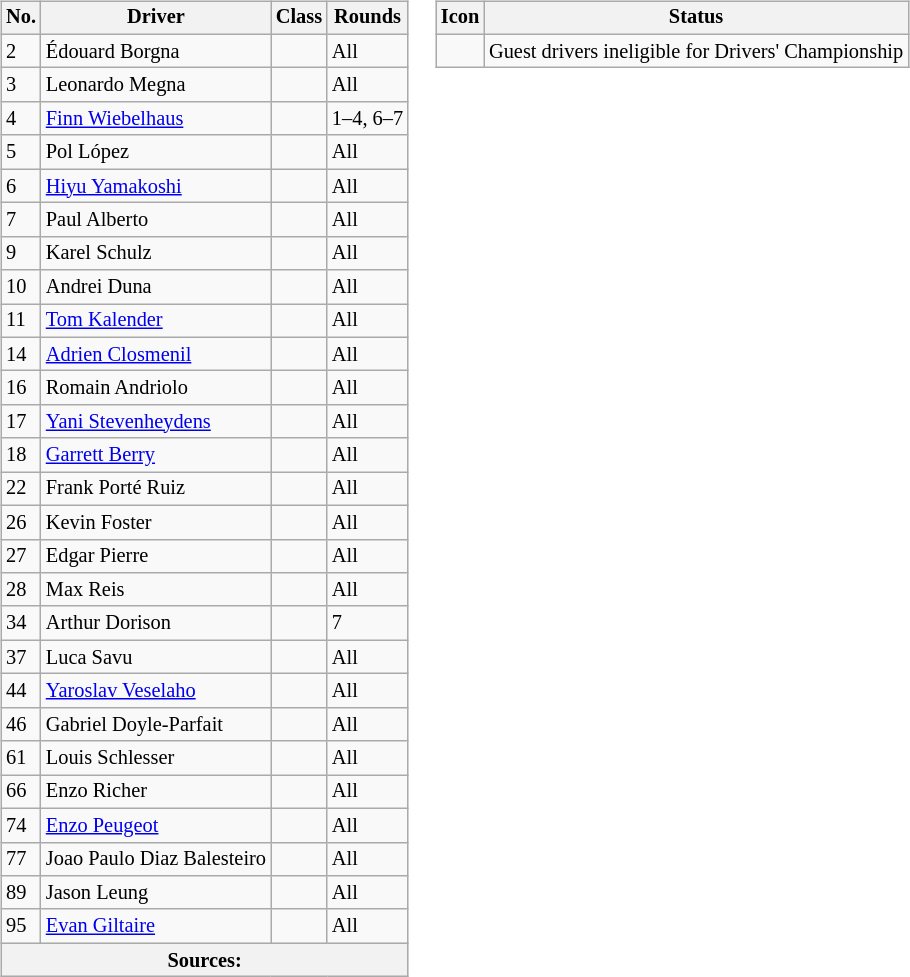<table>
<tr>
<td><br><table class="wikitable" style="font-size: 85%">
<tr>
<th>No.</th>
<th>Driver</th>
<th>Class</th>
<th>Rounds</th>
</tr>
<tr>
<td>2</td>
<td> Édouard Borgna</td>
<td></td>
<td>All</td>
</tr>
<tr>
<td>3</td>
<td> Leonardo Megna</td>
<td></td>
<td>All</td>
</tr>
<tr>
<td>4</td>
<td> <a href='#'>Finn Wiebelhaus</a></td>
<td></td>
<td>1–4, 6–7</td>
</tr>
<tr>
<td>5</td>
<td> Pol López</td>
<td></td>
<td>All</td>
</tr>
<tr>
<td>6</td>
<td> <a href='#'>Hiyu Yamakoshi</a></td>
<td></td>
<td>All</td>
</tr>
<tr>
<td>7</td>
<td> Paul Alberto</td>
<td></td>
<td>All</td>
</tr>
<tr>
<td>9</td>
<td> Karel Schulz</td>
<td></td>
<td>All</td>
</tr>
<tr>
<td>10</td>
<td> Andrei Duna</td>
<td></td>
<td>All</td>
</tr>
<tr>
<td>11</td>
<td> <a href='#'>Tom Kalender</a></td>
<td></td>
<td>All</td>
</tr>
<tr>
<td>14</td>
<td> <a href='#'>Adrien Closmenil</a></td>
<td></td>
<td>All</td>
</tr>
<tr>
<td>16</td>
<td> Romain Andriolo</td>
<td></td>
<td>All</td>
</tr>
<tr>
<td>17</td>
<td nowrap> <a href='#'>Yani Stevenheydens</a></td>
<td></td>
<td>All</td>
</tr>
<tr>
<td>18</td>
<td> <a href='#'>Garrett Berry</a></td>
<td></td>
<td>All</td>
</tr>
<tr>
<td>22</td>
<td> Frank Porté Ruiz</td>
<td></td>
<td>All</td>
</tr>
<tr>
<td>26</td>
<td> Kevin Foster</td>
<td></td>
<td>All</td>
</tr>
<tr>
<td>27</td>
<td> Edgar Pierre</td>
<td></td>
<td>All</td>
</tr>
<tr>
<td>28</td>
<td> Max Reis</td>
<td></td>
<td>All</td>
</tr>
<tr>
<td>34</td>
<td> Arthur Dorison</td>
<td style="text-align:center"></td>
<td>7</td>
</tr>
<tr>
<td>37</td>
<td> Luca Savu</td>
<td></td>
<td>All</td>
</tr>
<tr>
<td>44</td>
<td> <a href='#'>Yaroslav Veselaho</a></td>
<td></td>
<td>All</td>
</tr>
<tr>
<td>46</td>
<td> Gabriel Doyle-Parfait</td>
<td></td>
<td>All</td>
</tr>
<tr>
<td>61</td>
<td> Louis Schlesser</td>
<td></td>
<td>All</td>
</tr>
<tr>
<td>66</td>
<td> Enzo Richer</td>
<td></td>
<td>All</td>
</tr>
<tr>
<td>74</td>
<td> <a href='#'>Enzo Peugeot</a></td>
<td></td>
<td>All</td>
</tr>
<tr>
<td>77</td>
<td nowrap> Joao Paulo Diaz Balesteiro</td>
<td></td>
<td>All</td>
</tr>
<tr>
<td>89</td>
<td> Jason Leung</td>
<td></td>
<td>All</td>
</tr>
<tr>
<td>95</td>
<td> <a href='#'>Evan Giltaire</a></td>
<td></td>
<td>All</td>
</tr>
<tr>
<th colspan=4>Sources:</th>
</tr>
</table>
</td>
<td style="vertical-align:top"><br><table class="wikitable" style="font-size: 85%">
<tr>
<th>Icon</th>
<th>Status</th>
</tr>
<tr>
<td style="text-align:center"></td>
<td>Guest drivers ineligible for Drivers' Championship</td>
</tr>
</table>
</td>
</tr>
</table>
